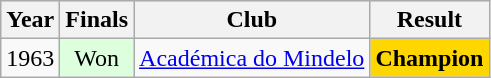<table class="wikitable">
<tr style="background:#efefef;">
<th>Year</th>
<th>Finals</th>
<th>Club</th>
<th>Result</th>
</tr>
<tr align=center>
<td>1963</td>
<td bgcolor=#dfd>Won</td>
<td><a href='#'>Académica do Mindelo</a></td>
<td bgcolor=gold><strong>Champion</strong></td>
</tr>
</table>
